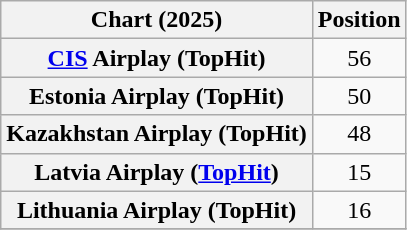<table class="wikitable sortable plainrowheaders" style="text-align:center">
<tr>
<th scope="col">Chart (2025)</th>
<th scope="col">Position</th>
</tr>
<tr>
<th scope="row"><a href='#'>CIS</a> Airplay (TopHit)</th>
<td>56</td>
</tr>
<tr>
<th scope="row">Estonia Airplay (TopHit)</th>
<td>50</td>
</tr>
<tr>
<th scope="row">Kazakhstan Airplay (TopHit)</th>
<td>48</td>
</tr>
<tr>
<th scope="row">Latvia Airplay (<a href='#'>TopHit</a>)</th>
<td>15</td>
</tr>
<tr>
<th scope="row">Lithuania Airplay (TopHit)</th>
<td>16</td>
</tr>
<tr>
</tr>
</table>
